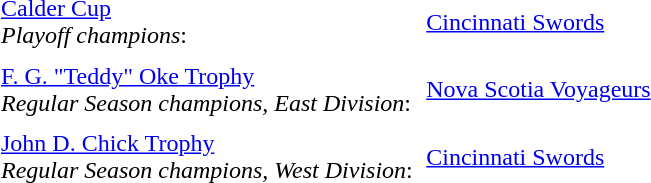<table cellpadding="3" cellspacing="3">
<tr>
<td><a href='#'>Calder Cup</a><br><em>Playoff champions</em>:</td>
<td><a href='#'>Cincinnati Swords</a></td>
</tr>
<tr>
<td><a href='#'>F. G. "Teddy" Oke Trophy</a><br><em>Regular Season champions, East Division</em>:</td>
<td><a href='#'>Nova Scotia Voyageurs</a></td>
</tr>
<tr>
<td><a href='#'>John D. Chick Trophy</a><br><em>Regular Season champions, West Division</em>:</td>
<td><a href='#'>Cincinnati Swords</a></td>
</tr>
</table>
